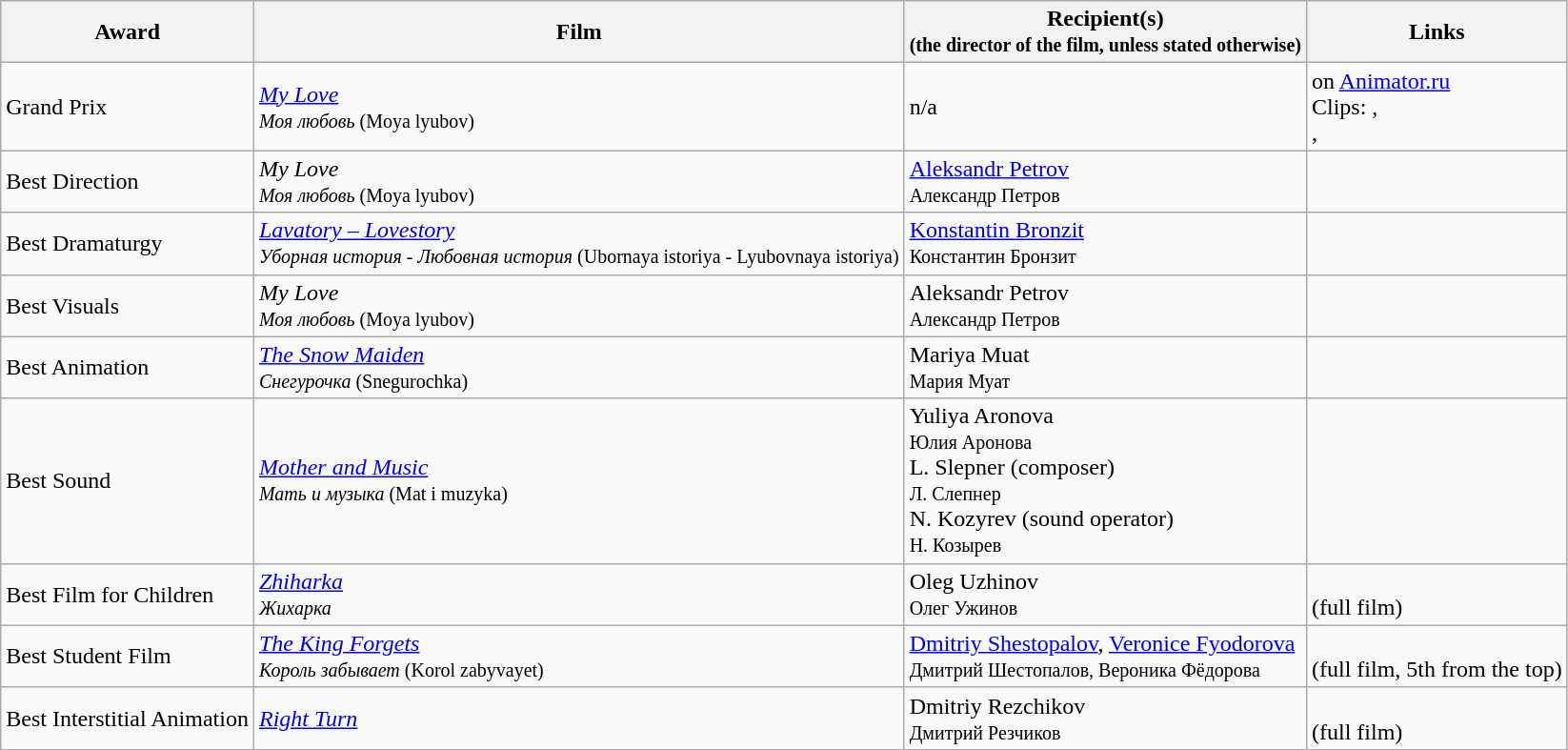<table class="wikitable">
<tr>
<th>Award</th>
<th>Film</th>
<th>Recipient(s)<br><small>(the director of the film, unless stated otherwise)</small></th>
<th>Links</th>
</tr>
<tr>
<td>Grand Prix</td>
<td><em><a href='#'>My Love</a></em><br><small><em>Моя любовь</em> (Moya lyubov)</small></td>
<td>n/a</td>
<td> on <a href='#'>Animator.ru</a><br>Clips: ,<br>, </td>
</tr>
<tr>
<td>Best Direction</td>
<td><em>My Love</em><br><small><em>Моя любовь</em> (Moya lyubov)</small></td>
<td><a href='#'>Aleksandr Petrov</a><br><small>Александр Петров</small></td>
<td></td>
</tr>
<tr>
<td>Best Dramaturgy</td>
<td><em><a href='#'>Lavatory – Lovestory</a></em><br><small><em>Уборная история - Любовная история</em> (Ubornaya istoriya - Lyubovnaya istoriya)</small></td>
<td><a href='#'>Konstantin Bronzit</a><br><small>Константин Бронзит</small></td>
<td></td>
</tr>
<tr>
<td>Best Visuals</td>
<td><em>My Love</em><br><small><em>Моя любовь</em> (Moya lyubov)</small></td>
<td>Aleksandr Petrov<br><small>Александр Петров</small></td>
</tr>
<tr>
<td>Best Animation</td>
<td><em><a href='#'>The Snow Maiden</a></em><br><small><em>Снегурочка</em> (Snegurochka)</small></td>
<td>Mariya Muat<br><small>Мария Муат</small></td>
<td></td>
</tr>
<tr>
<td>Best Sound</td>
<td><em><a href='#'>Mother and Music</a></em><br><small><em>Мать и музыка</em> (Mat i muzyka)</small></td>
<td>Yuliya Aronova<br><small>Юлия Аронова</small><br>L. Slepner (composer)<br><small>Л. Слепнер</small><br>N. Kozyrev (sound operator)<br><small>Н. Козырев</small></td>
<td></td>
</tr>
<tr>
<td>Best Film for Children</td>
<td><em><a href='#'>Zhiharka</a></em><br><small><em>Жихарка</em></small></td>
<td>Oleg Uzhinov<br><small>Олег Ужинов</small></td>
<td><br> (full film)</td>
</tr>
<tr>
<td>Best Student Film</td>
<td><em><a href='#'>The King Forgets</a></em><br><small><em>Король забывает</em> (Korol zabyvayet)</small></td>
<td><a href='#'>Dmitriy Shestopalov</a>, <a href='#'>Veronice Fyodorova</a><br><small>Дмитрий Шестопалов, Вероника Фёдорова</small></td>
<td><br> (full film, 5th from the top)</td>
</tr>
<tr>
<td>Best Interstitial Animation</td>
<td><em><a href='#'>Right Turn</a></em></td>
<td>Dmitriy Rezchikov<br><small>Дмитрий Резчиков</small></td>
<td><br> (full film)</td>
</tr>
</table>
